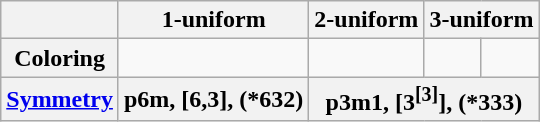<table class=wikitable>
<tr>
<th></th>
<th>1-uniform</th>
<th>2-uniform</th>
<th colspan=2>3-uniform</th>
</tr>
<tr>
<th>Coloring</th>
<td></td>
<td></td>
<td></td>
<td></td>
</tr>
<tr>
<th><a href='#'>Symmetry</a></th>
<th>p6m, [6,3], (*632)</th>
<th colspan=4>p3m1, [3<sup>[3]</sup>], (*333)</th>
</tr>
</table>
